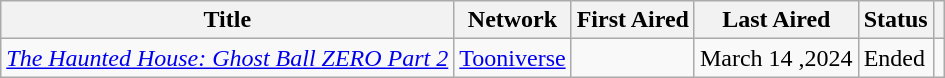<table class="wikitable">
<tr>
<th scope="col">Title</th>
<th scope="col">Network</th>
<th scope="col">First Aired</th>
<th scope="col">Last Aired</th>
<th scope="col">Status</th>
<th scope="col" class="unsortable"></th>
</tr>
<tr>
<td><em><a href='#'>The Haunted House: Ghost Ball ZERO Part 2</a></em></td>
<td><a href='#'>Tooniverse</a></td>
<td></td>
<td>March 14 ,2024</td>
<td>Ended</td>
<td style="text-align:center"></td>
</tr>
</table>
